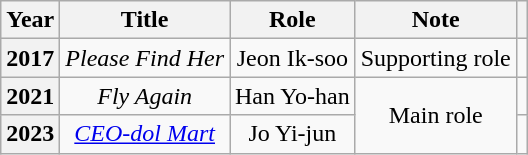<table class="wikitable sortable plainrowheaders" style="text-align: center;">
<tr>
<th scope="col">Year</th>
<th scope="col">Title</th>
<th scope="col">Role</th>
<th scope="col">Note</th>
<th scope="col" class="unsortable"></th>
</tr>
<tr>
<th scope="row">2017</th>
<td><em>Please Find Her</em></td>
<td>Jeon Ik-soo</td>
<td>Supporting role</td>
<td></td>
</tr>
<tr>
<th scope="row">2021</th>
<td><em>Fly Again</em></td>
<td>Han Yo-han</td>
<td rowspan="2">Main role</td>
<td></td>
</tr>
<tr>
<th scope="row">2023</th>
<td><em><a href='#'>CEO-dol Mart</a></em></td>
<td>Jo Yi-jun</td>
<td></td>
</tr>
</table>
